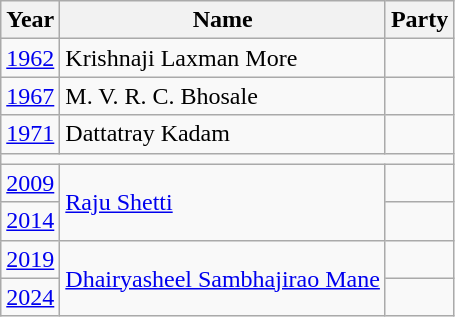<table class="wikitable">
<tr>
<th>Year</th>
<th>Name</th>
<th colspan="2">Party</th>
</tr>
<tr>
<td><a href='#'>1962</a></td>
<td>Krishnaji Laxman More</td>
<td></td>
</tr>
<tr>
<td><a href='#'>1967</a></td>
<td>M. V. R. C. Bhosale</td>
<td></td>
</tr>
<tr>
<td><a href='#'>1971</a></td>
<td>Dattatray Kadam</td>
<td></td>
</tr>
<tr>
<td colspan="4"></td>
</tr>
<tr>
<td><a href='#'>2009</a></td>
<td rowspan="2"><a href='#'>Raju Shetti</a></td>
<td></td>
</tr>
<tr>
<td><a href='#'>2014</a></td>
</tr>
<tr>
<td><a href='#'>2019</a></td>
<td rowspan="2"><a href='#'>Dhairyasheel Sambhajirao Mane</a></td>
<td></td>
</tr>
<tr>
<td><a href='#'>2024</a></td>
</tr>
</table>
